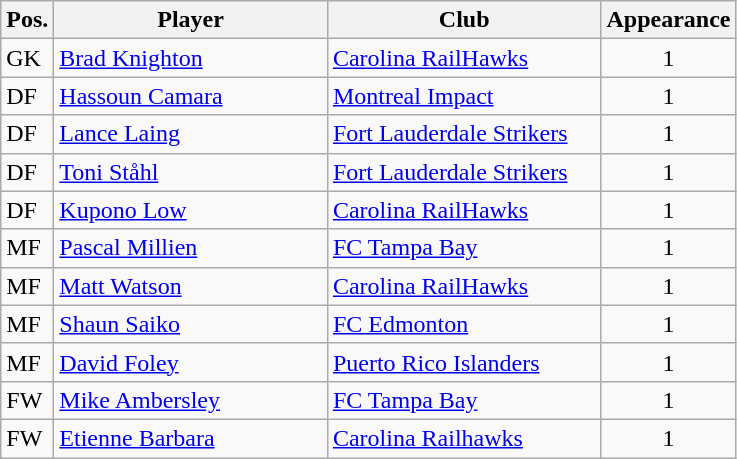<table class="wikitable">
<tr>
<th>Pos.</th>
<th>Player</th>
<th>Club</th>
<th>Appearance</th>
</tr>
<tr>
<td>GK</td>
<td style="width:175px;"> <a href='#'>Brad Knighton</a></td>
<td style="width:175px;"><a href='#'>Carolina RailHawks</a></td>
<td style="text-align:center;">1</td>
</tr>
<tr>
<td>DF</td>
<td> <a href='#'>Hassoun Camara</a></td>
<td><a href='#'>Montreal Impact</a></td>
<td style="text-align:center;">1</td>
</tr>
<tr>
<td>DF</td>
<td> <a href='#'>Lance Laing</a></td>
<td><a href='#'>Fort Lauderdale Strikers</a></td>
<td style="text-align:center;">1</td>
</tr>
<tr>
<td>DF</td>
<td> <a href='#'>Toni Ståhl</a></td>
<td><a href='#'>Fort Lauderdale Strikers</a></td>
<td style="text-align:center;">1</td>
</tr>
<tr>
<td>DF</td>
<td> <a href='#'>Kupono Low</a></td>
<td><a href='#'>Carolina RailHawks</a></td>
<td style="text-align:center;">1</td>
</tr>
<tr>
<td>MF</td>
<td> <a href='#'>Pascal Millien</a></td>
<td><a href='#'>FC Tampa Bay</a></td>
<td style="text-align:center;">1</td>
</tr>
<tr>
<td>MF</td>
<td> <a href='#'>Matt Watson</a></td>
<td><a href='#'>Carolina RailHawks</a></td>
<td style="text-align:center;">1</td>
</tr>
<tr>
<td>MF</td>
<td> <a href='#'>Shaun Saiko</a></td>
<td><a href='#'>FC Edmonton</a></td>
<td style="text-align:center;">1</td>
</tr>
<tr>
<td>MF</td>
<td> <a href='#'>David Foley</a></td>
<td><a href='#'>Puerto Rico Islanders</a></td>
<td style="text-align:center;">1</td>
</tr>
<tr>
<td>FW</td>
<td> <a href='#'>Mike Ambersley</a></td>
<td><a href='#'>FC Tampa Bay</a></td>
<td style="text-align:center;">1</td>
</tr>
<tr>
<td>FW</td>
<td> <a href='#'>Etienne Barbara</a></td>
<td><a href='#'>Carolina Railhawks</a></td>
<td style="text-align:center;">1</td>
</tr>
</table>
